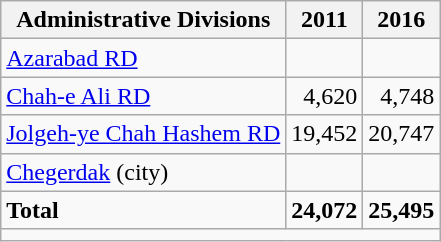<table class="wikitable">
<tr>
<th>Administrative Divisions</th>
<th>2011</th>
<th>2016</th>
</tr>
<tr>
<td><a href='#'>Azarabad RD</a></td>
<td style="text-align: right;"></td>
<td style="text-align: right;"></td>
</tr>
<tr>
<td><a href='#'>Chah-e Ali RD</a></td>
<td style="text-align: right;">4,620</td>
<td style="text-align: right;">4,748</td>
</tr>
<tr>
<td><a href='#'>Jolgeh-ye Chah Hashem RD</a></td>
<td style="text-align: right;">19,452</td>
<td style="text-align: right;">20,747</td>
</tr>
<tr>
<td><a href='#'>Chegerdak</a> (city)</td>
<td style="text-align: right;"></td>
<td style="text-align: right;"></td>
</tr>
<tr>
<td><strong>Total</strong></td>
<td style="text-align: right;"><strong>24,072</strong></td>
<td style="text-align: right;"><strong>25,495</strong></td>
</tr>
<tr>
<td colspan=3></td>
</tr>
</table>
